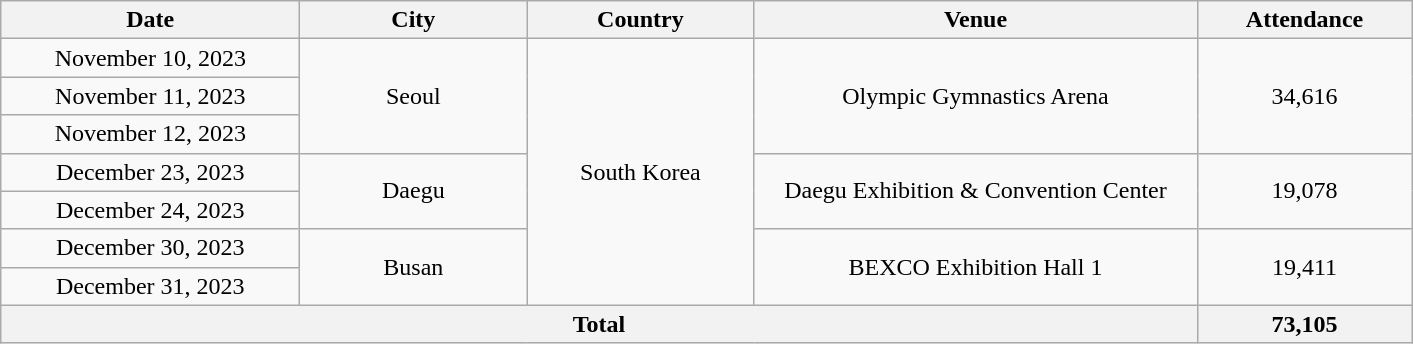<table class="wikitable" style="text-align:center;">
<tr>
<th scope="col" style="width:12em;">Date</th>
<th scope="col" style="width:9em;">City</th>
<th scope="col" style="width:9em;">Country</th>
<th scope="col" style="width:18em;">Venue</th>
<th scope="col" style="width:8.5em;">Attendance</th>
</tr>
<tr>
<td>November 10, 2023</td>
<td rowspan="3">Seoul</td>
<td rowspan="7">South Korea</td>
<td rowspan="3">Olympic Gymnastics Arena</td>
<td rowspan="3">34,616</td>
</tr>
<tr>
<td>November 11, 2023</td>
</tr>
<tr>
<td>November 12, 2023</td>
</tr>
<tr>
<td>December 23, 2023</td>
<td rowspan="2">Daegu</td>
<td rowspan="2">Daegu Exhibition & Convention Center</td>
<td rowspan="2">19,078</td>
</tr>
<tr>
<td>December 24, 2023</td>
</tr>
<tr>
<td>December 30, 2023</td>
<td rowspan="2">Busan</td>
<td rowspan="2">BEXCO Exhibition Hall 1</td>
<td rowspan="2">19,411</td>
</tr>
<tr>
<td>December 31, 2023</td>
</tr>
<tr>
<th colspan="4">Total</th>
<th>73,105</th>
</tr>
</table>
